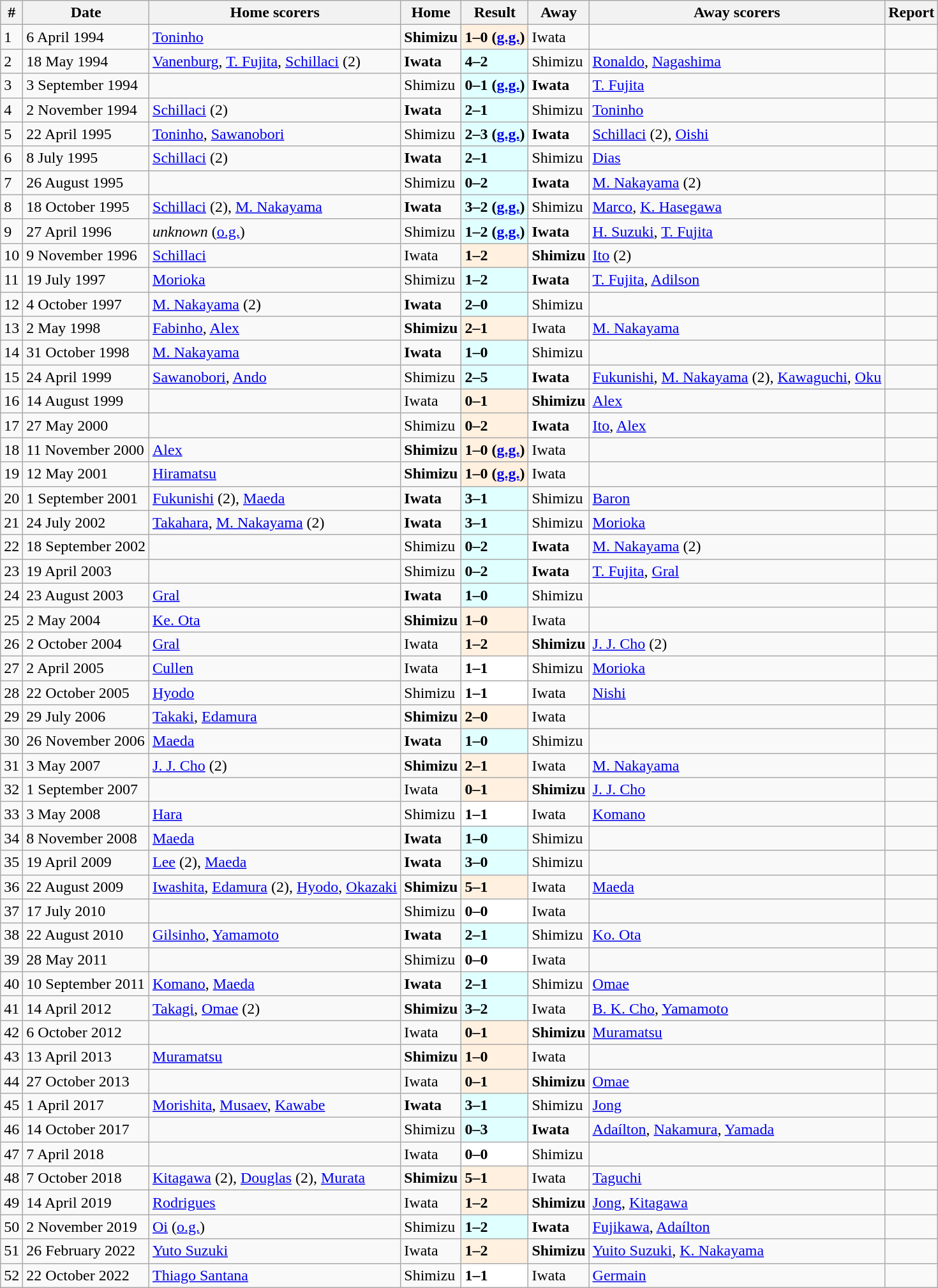<table class="wikitable">
<tr>
<th>#</th>
<th>Date</th>
<th>Home scorers</th>
<th>Home</th>
<th>Result</th>
<th>Away</th>
<th>Away scorers</th>
<th>Report</th>
</tr>
<tr>
<td>1</td>
<td>6 April 1994</td>
<td><a href='#'>Toninho</a></td>
<td><strong>Shimizu</strong></td>
<td style="background:#fff0e0;"><strong>1–0 (<a href='#'>g.g.</a>)</strong></td>
<td>Iwata</td>
<td></td>
<td></td>
</tr>
<tr>
<td>2</td>
<td>18 May 1994</td>
<td><a href='#'>Vanenburg</a>, <a href='#'>T. Fujita</a>, <a href='#'>Schillaci</a> (2)</td>
<td><strong>Iwata</strong></td>
<td style="background:#e0ffff;"><strong>4–2</strong></td>
<td>Shimizu</td>
<td><a href='#'>Ronaldo</a>, <a href='#'>Nagashima</a></td>
<td></td>
</tr>
<tr>
<td>3</td>
<td>3 September 1994</td>
<td></td>
<td>Shimizu</td>
<td style="background:#e0ffff;"><strong>0–1 (<a href='#'>g.g.</a>)</strong></td>
<td><strong>Iwata</strong></td>
<td><a href='#'>T. Fujita</a></td>
<td></td>
</tr>
<tr>
<td>4</td>
<td>2 November 1994</td>
<td><a href='#'>Schillaci</a> (2)</td>
<td><strong>Iwata</strong></td>
<td style="background:#e0ffff;"><strong>2–1</strong></td>
<td>Shimizu</td>
<td><a href='#'>Toninho</a></td>
<td></td>
</tr>
<tr>
<td>5</td>
<td>22 April 1995</td>
<td><a href='#'>Toninho</a>, <a href='#'>Sawanobori</a></td>
<td>Shimizu</td>
<td style="background:#e0ffff;"><strong>2–3 (<a href='#'>g.g.</a>)</strong></td>
<td><strong>Iwata</strong></td>
<td><a href='#'>Schillaci</a> (2), <a href='#'>Oishi</a></td>
<td></td>
</tr>
<tr>
<td>6</td>
<td>8 July 1995</td>
<td><a href='#'>Schillaci</a> (2)</td>
<td><strong>Iwata</strong></td>
<td style="background:#e0ffff;"><strong>2–1</strong></td>
<td>Shimizu</td>
<td><a href='#'>Dias</a></td>
<td></td>
</tr>
<tr>
<td>7</td>
<td>26 August 1995</td>
<td></td>
<td>Shimizu</td>
<td style="background:#e0ffff;"><strong>0–2</strong></td>
<td><strong>Iwata</strong></td>
<td><a href='#'>M. Nakayama</a> (2)</td>
<td></td>
</tr>
<tr>
<td>8</td>
<td>18 October 1995</td>
<td><a href='#'>Schillaci</a> (2), <a href='#'>M. Nakayama</a></td>
<td><strong>Iwata</strong></td>
<td style="background:#e0ffff;"><strong>3–2 (<a href='#'>g.g.</a>)</strong></td>
<td>Shimizu</td>
<td><a href='#'>Marco</a>, <a href='#'>K. Hasegawa</a></td>
<td></td>
</tr>
<tr>
<td>9</td>
<td>27 April 1996</td>
<td><em>unknown</em> (<a href='#'>o.g.</a>)</td>
<td>Shimizu</td>
<td style="background:#e0ffff;"><strong>1–2 (<a href='#'>g.g.</a>)</strong></td>
<td><strong>Iwata</strong></td>
<td><a href='#'>H. Suzuki</a>, <a href='#'>T. Fujita</a></td>
<td></td>
</tr>
<tr>
<td>10</td>
<td>9 November 1996</td>
<td><a href='#'>Schillaci</a></td>
<td>Iwata</td>
<td style="background:#fff0e0;"><strong>1–2</strong></td>
<td><strong>Shimizu</strong></td>
<td><a href='#'>Ito</a> (2)</td>
<td></td>
</tr>
<tr>
<td>11</td>
<td>19 July 1997</td>
<td><a href='#'>Morioka</a></td>
<td>Shimizu</td>
<td style="background:#e0ffff;"><strong>1–2</strong></td>
<td><strong>Iwata</strong></td>
<td><a href='#'>T. Fujita</a>, <a href='#'>Adilson</a></td>
<td></td>
</tr>
<tr>
<td>12</td>
<td>4 October 1997</td>
<td><a href='#'>M. Nakayama</a> (2)</td>
<td><strong>Iwata</strong></td>
<td style="background:#e0ffff;"><strong>2–0</strong></td>
<td>Shimizu</td>
<td></td>
<td></td>
</tr>
<tr>
<td>13</td>
<td>2 May 1998</td>
<td><a href='#'>Fabinho</a>, <a href='#'>Alex</a></td>
<td><strong>Shimizu</strong></td>
<td style="background:#fff0e0;"><strong>2–1</strong></td>
<td>Iwata</td>
<td><a href='#'>M. Nakayama</a></td>
<td></td>
</tr>
<tr>
<td>14</td>
<td>31 October 1998</td>
<td><a href='#'>M. Nakayama</a></td>
<td><strong>Iwata</strong></td>
<td style="background:#e0ffff;"><strong>1–0</strong></td>
<td>Shimizu</td>
<td></td>
<td></td>
</tr>
<tr>
<td>15</td>
<td>24 April 1999</td>
<td><a href='#'>Sawanobori</a>, <a href='#'>Ando</a></td>
<td>Shimizu</td>
<td style="background:#e0ffff;"><strong>2–5</strong></td>
<td><strong>Iwata</strong></td>
<td><a href='#'>Fukunishi</a>, <a href='#'>M. Nakayama</a> (2), <a href='#'>Kawaguchi</a>, <a href='#'>Oku</a></td>
<td></td>
</tr>
<tr>
<td>16</td>
<td>14 August 1999</td>
<td></td>
<td>Iwata</td>
<td style="background:#fff0e0;"><strong>0–1</strong></td>
<td><strong>Shimizu</strong></td>
<td><a href='#'>Alex</a></td>
<td></td>
</tr>
<tr>
<td>17</td>
<td>27 May 2000</td>
<td></td>
<td>Shimizu</td>
<td style="background:#fff0e0;"><strong>0–2</strong></td>
<td><strong>Iwata</strong></td>
<td><a href='#'>Ito</a>, <a href='#'>Alex</a></td>
<td></td>
</tr>
<tr>
<td>18</td>
<td>11 November 2000</td>
<td><a href='#'>Alex</a></td>
<td><strong>Shimizu</strong></td>
<td style="background:#fff0e0;"><strong>1–0 (<a href='#'>g.g.</a>)</strong></td>
<td>Iwata</td>
<td></td>
<td></td>
</tr>
<tr>
<td>19</td>
<td>12 May 2001</td>
<td><a href='#'>Hiramatsu</a></td>
<td><strong>Shimizu</strong></td>
<td style="background:#fff0e0;"><strong>1–0 (<a href='#'>g.g.</a>)</strong></td>
<td>Iwata</td>
<td></td>
<td></td>
</tr>
<tr>
<td>20</td>
<td>1 September 2001</td>
<td><a href='#'>Fukunishi</a> (2), <a href='#'>Maeda</a></td>
<td><strong>Iwata</strong></td>
<td style="background:#e0ffff;"><strong>3–1</strong></td>
<td>Shimizu</td>
<td><a href='#'>Baron</a></td>
<td></td>
</tr>
<tr>
<td>21</td>
<td>24 July 2002</td>
<td><a href='#'>Takahara</a>, <a href='#'>M. Nakayama</a> (2)</td>
<td><strong>Iwata</strong></td>
<td style="background:#e0ffff;"><strong>3–1</strong></td>
<td>Shimizu</td>
<td><a href='#'>Morioka</a></td>
<td></td>
</tr>
<tr>
<td>22</td>
<td>18 September 2002</td>
<td></td>
<td>Shimizu</td>
<td style="background:#e0ffff;"><strong>0–2</strong></td>
<td><strong>Iwata</strong></td>
<td><a href='#'>M. Nakayama</a> (2)</td>
<td></td>
</tr>
<tr>
<td>23</td>
<td>19 April 2003</td>
<td></td>
<td>Shimizu</td>
<td style="background:#e0ffff;"><strong>0–2</strong></td>
<td><strong>Iwata</strong></td>
<td><a href='#'>T. Fujita</a>, <a href='#'>Gral</a></td>
<td></td>
</tr>
<tr>
<td>24</td>
<td>23 August 2003</td>
<td><a href='#'>Gral</a></td>
<td><strong>Iwata</strong></td>
<td style="background:#e0ffff;"><strong>1–0</strong></td>
<td>Shimizu</td>
<td></td>
<td></td>
</tr>
<tr>
<td>25</td>
<td>2 May 2004</td>
<td><a href='#'>Ke. Ota</a></td>
<td><strong>Shimizu</strong></td>
<td style="background:#fff0e0;"><strong>1–0</strong></td>
<td>Iwata</td>
<td></td>
<td></td>
</tr>
<tr>
<td>26</td>
<td>2 October 2004</td>
<td><a href='#'>Gral</a></td>
<td>Iwata</td>
<td style="background:#fff0e0;"><strong>1–2</strong></td>
<td><strong>Shimizu</strong></td>
<td><a href='#'>J. J. Cho</a> (2)</td>
<td></td>
</tr>
<tr>
<td>27</td>
<td>2 April 2005</td>
<td><a href='#'>Cullen</a></td>
<td>Iwata</td>
<td style="background:#ffffff;"><strong>1–1</strong></td>
<td>Shimizu</td>
<td><a href='#'>Morioka</a></td>
<td></td>
</tr>
<tr>
<td>28</td>
<td>22 October 2005</td>
<td><a href='#'>Hyodo</a></td>
<td>Shimizu</td>
<td style="background:#ffffff;"><strong>1–1</strong></td>
<td>Iwata</td>
<td><a href='#'>Nishi</a></td>
<td></td>
</tr>
<tr>
<td>29</td>
<td>29 July 2006</td>
<td><a href='#'>Takaki</a>, <a href='#'>Edamura</a></td>
<td><strong>Shimizu</strong></td>
<td style="background:#fff0e0;"><strong>2–0</strong></td>
<td>Iwata</td>
<td></td>
<td></td>
</tr>
<tr>
<td>30</td>
<td>26 November 2006</td>
<td><a href='#'>Maeda</a></td>
<td><strong>Iwata</strong></td>
<td style="background:#e0ffff;"><strong>1–0</strong></td>
<td>Shimizu</td>
<td></td>
<td></td>
</tr>
<tr>
<td>31</td>
<td>3 May 2007</td>
<td><a href='#'>J. J. Cho</a> (2)</td>
<td><strong>Shimizu</strong></td>
<td style="background:#fff0e0;"><strong>2–1</strong></td>
<td>Iwata</td>
<td><a href='#'>M. Nakayama</a></td>
<td></td>
</tr>
<tr>
<td>32</td>
<td>1 September 2007</td>
<td></td>
<td>Iwata</td>
<td style="background:#fff0e0;"><strong>0–1</strong></td>
<td><strong>Shimizu</strong></td>
<td><a href='#'>J. J. Cho</a></td>
<td></td>
</tr>
<tr>
<td>33</td>
<td>3 May 2008</td>
<td><a href='#'>Hara</a></td>
<td>Shimizu</td>
<td style="background:#ffffff;"><strong>1–1</strong></td>
<td>Iwata</td>
<td><a href='#'>Komano</a></td>
<td></td>
</tr>
<tr>
<td>34</td>
<td>8 November 2008</td>
<td><a href='#'>Maeda</a></td>
<td><strong>Iwata</strong></td>
<td style="background:#e0ffff;"><strong>1–0</strong></td>
<td>Shimizu</td>
<td></td>
<td></td>
</tr>
<tr>
<td>35</td>
<td>19 April 2009</td>
<td><a href='#'>Lee</a> (2), <a href='#'>Maeda</a></td>
<td><strong>Iwata</strong></td>
<td style="background:#e0ffff;"><strong>3–0</strong></td>
<td>Shimizu</td>
<td></td>
<td></td>
</tr>
<tr>
<td>36</td>
<td>22 August 2009</td>
<td><a href='#'>Iwashita</a>, <a href='#'>Edamura</a> (2), <a href='#'>Hyodo</a>, <a href='#'>Okazaki</a></td>
<td><strong>Shimizu</strong></td>
<td style="background:#fff0e0;"><strong>5–1</strong></td>
<td>Iwata</td>
<td><a href='#'>Maeda</a></td>
<td></td>
</tr>
<tr>
<td>37</td>
<td>17 July 2010</td>
<td></td>
<td>Shimizu</td>
<td style="background:#ffffff;"><strong>0–0</strong></td>
<td>Iwata</td>
<td></td>
<td></td>
</tr>
<tr>
<td>38</td>
<td>22 August 2010</td>
<td><a href='#'>Gilsinho</a>, <a href='#'>Yamamoto</a></td>
<td><strong>Iwata</strong></td>
<td style="background:#e0ffff;"><strong>2–1</strong></td>
<td>Shimizu</td>
<td><a href='#'>Ko. Ota</a></td>
<td></td>
</tr>
<tr>
<td>39</td>
<td>28 May 2011</td>
<td></td>
<td>Shimizu</td>
<td style="background:#ffffff;"><strong>0–0</strong></td>
<td>Iwata</td>
<td></td>
<td></td>
</tr>
<tr>
<td>40</td>
<td>10 September 2011</td>
<td><a href='#'>Komano</a>, <a href='#'>Maeda</a></td>
<td><strong>Iwata</strong></td>
<td style="background:#e0ffff;"><strong>2–1</strong></td>
<td>Shimizu</td>
<td><a href='#'>Omae</a></td>
<td></td>
</tr>
<tr>
<td>41</td>
<td>14 April 2012</td>
<td><a href='#'>Takagi</a>, <a href='#'>Omae</a> (2)</td>
<td><strong>Shimizu</strong></td>
<td style="background:#e0ffff;"><strong>3–2</strong></td>
<td>Iwata</td>
<td><a href='#'>B. K. Cho</a>, <a href='#'>Yamamoto</a></td>
<td></td>
</tr>
<tr>
<td>42</td>
<td>6 October 2012</td>
<td></td>
<td>Iwata</td>
<td style="background:#fff0e0;"><strong>0–1</strong></td>
<td><strong>Shimizu</strong></td>
<td><a href='#'>Muramatsu</a></td>
<td></td>
</tr>
<tr>
<td>43</td>
<td>13 April 2013</td>
<td><a href='#'>Muramatsu</a></td>
<td><strong>Shimizu</strong></td>
<td style="background:#fff0e0;"><strong>1–0</strong></td>
<td>Iwata</td>
<td></td>
<td></td>
</tr>
<tr>
<td>44</td>
<td>27 October 2013</td>
<td></td>
<td>Iwata</td>
<td style="background:#fff0e0;"><strong>0–1</strong></td>
<td><strong>Shimizu</strong></td>
<td><a href='#'>Omae</a></td>
<td></td>
</tr>
<tr>
<td>45</td>
<td>1 April 2017</td>
<td><a href='#'>Morishita</a>, <a href='#'>Musaev</a>, <a href='#'>Kawabe</a></td>
<td><strong>Iwata</strong></td>
<td style="background:#e0ffff;"><strong>3–1</strong></td>
<td>Shimizu</td>
<td><a href='#'>Jong</a></td>
<td></td>
</tr>
<tr>
<td>46</td>
<td>14 October 2017</td>
<td></td>
<td>Shimizu</td>
<td style="background:#e0ffff;"><strong>0–3</strong></td>
<td><strong>Iwata</strong></td>
<td><a href='#'>Adaílton</a>, <a href='#'>Nakamura</a>, <a href='#'>Yamada</a></td>
<td></td>
</tr>
<tr>
<td>47</td>
<td>7 April 2018</td>
<td></td>
<td>Iwata</td>
<td style="background:#ffffff;"><strong>0–0</strong></td>
<td>Shimizu</td>
<td></td>
<td></td>
</tr>
<tr>
<td>48</td>
<td>7 October 2018</td>
<td><a href='#'>Kitagawa</a> (2), <a href='#'>Douglas</a> (2), <a href='#'>Murata</a></td>
<td><strong>Shimizu</strong></td>
<td style="background:#fff0e0;"><strong>5–1</strong></td>
<td>Iwata</td>
<td><a href='#'>Taguchi</a></td>
<td></td>
</tr>
<tr>
<td>49</td>
<td>14 April 2019</td>
<td><a href='#'>Rodrigues</a></td>
<td>Iwata</td>
<td style="background:#fff0e0;"><strong>1–2</strong></td>
<td><strong>Shimizu</strong></td>
<td><a href='#'>Jong</a>, <a href='#'>Kitagawa</a></td>
<td></td>
</tr>
<tr>
<td>50</td>
<td>2 November 2019</td>
<td><a href='#'>Oi</a> (<a href='#'>o.g.</a>)</td>
<td>Shimizu</td>
<td style="background:#e0ffff;"><strong>1–2</strong></td>
<td><strong>Iwata</strong></td>
<td><a href='#'>Fujikawa</a>, <a href='#'>Adaílton</a></td>
<td></td>
</tr>
<tr>
<td>51</td>
<td>26 February 2022</td>
<td><a href='#'>Yuto Suzuki</a></td>
<td>Iwata</td>
<td style="background:#fff0e0;"><strong>1–2</strong></td>
<td><strong>Shimizu</strong></td>
<td><a href='#'>Yuito Suzuki</a>, <a href='#'>K. Nakayama</a></td>
<td></td>
</tr>
<tr>
<td>52</td>
<td>22 October 2022</td>
<td><a href='#'>Thiago Santana</a></td>
<td>Shimizu</td>
<td style="background:#ffffff;"><strong>1–1</strong></td>
<td>Iwata</td>
<td><a href='#'>Germain</a></td>
<td></td>
</tr>
</table>
